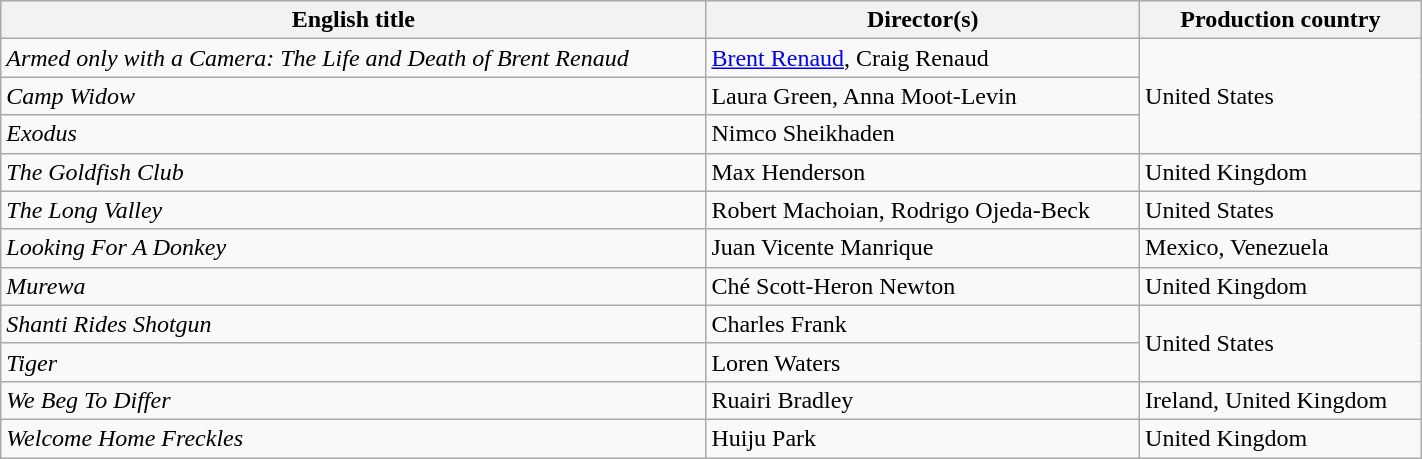<table class="wikitable plainrowheaders" style="width:75%; margin-bottom:4px">
<tr>
<th scope="col">English title</th>
<th scope="col">Director(s)</th>
<th scope="col">Production country</th>
</tr>
<tr>
<td scope="row"><em>Armed only with a Camera: The Life and Death of Brent Renaud</em></td>
<td><a href='#'>Brent Renaud</a>, Craig Renaud</td>
<td rowspan="3">United States</td>
</tr>
<tr>
<td scope="row"><em>Camp Widow</em></td>
<td>Laura Green, Anna Moot-Levin</td>
</tr>
<tr>
<td scope="row"><em>Exodus</em></td>
<td>Nimco Sheikhaden</td>
</tr>
<tr>
<td scope="row"><em>The Goldfish Club</em></td>
<td>Max Henderson</td>
<td>United Kingdom</td>
</tr>
<tr>
<td scope="row"><em>The Long Valley</em></td>
<td>Robert Machoian, Rodrigo Ojeda-Beck</td>
<td>United States</td>
</tr>
<tr>
<td scope="row"><em>Looking For A Donkey</em></td>
<td>Juan Vicente Manrique</td>
<td>Mexico, Venezuela</td>
</tr>
<tr>
<td scope="row"><em>Murewa</em></td>
<td>Ché Scott-Heron Newton</td>
<td>United Kingdom</td>
</tr>
<tr>
<td scope="row"><em>Shanti Rides Shotgun</em></td>
<td>Charles Frank</td>
<td rowspan="2">United States</td>
</tr>
<tr>
<td scope="row"><em>Tiger</em></td>
<td>Loren Waters</td>
</tr>
<tr>
<td scope="row"><em>We Beg To Differ</em></td>
<td>Ruairi Bradley</td>
<td>Ireland, United Kingdom</td>
</tr>
<tr>
<td scope="row"><em>Welcome Home Freckles</em></td>
<td>Huiju Park</td>
<td>United Kingdom</td>
</tr>
</table>
